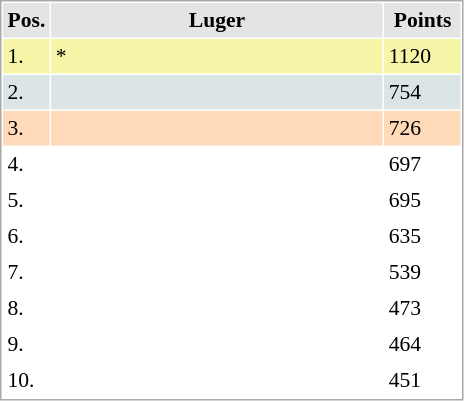<table cellspacing="1" cellpadding="3" style="border:1px solid #aaa; font-size:90%;">
<tr style="background:#e4e4e4;">
<th style="width:10px;">Pos.</th>
<th style="width:215px;">Luger</th>
<th style="width:45px;">Points</th>
</tr>
<tr style="background:#f7f6a8;">
<td>1.</td>
<td align="left">*</td>
<td>1120</td>
</tr>
<tr style="background:#dce5e5;">
<td>2.</td>
<td align="left"></td>
<td>754</td>
</tr>
<tr style="background:#ffdab9;">
<td>3.</td>
<td align="left"></td>
<td>726</td>
</tr>
<tr>
<td>4.</td>
<td align="left"></td>
<td>697</td>
</tr>
<tr>
<td>5.</td>
<td align="left"></td>
<td>695</td>
</tr>
<tr>
<td>6.</td>
<td align="left"></td>
<td>635</td>
</tr>
<tr>
<td>7.</td>
<td align="left"></td>
<td>539</td>
</tr>
<tr>
<td>8.</td>
<td align="left"></td>
<td>473</td>
</tr>
<tr>
<td>9.</td>
<td align="left"></td>
<td>464</td>
</tr>
<tr>
<td>10.</td>
<td align="left"></td>
<td>451</td>
</tr>
</table>
